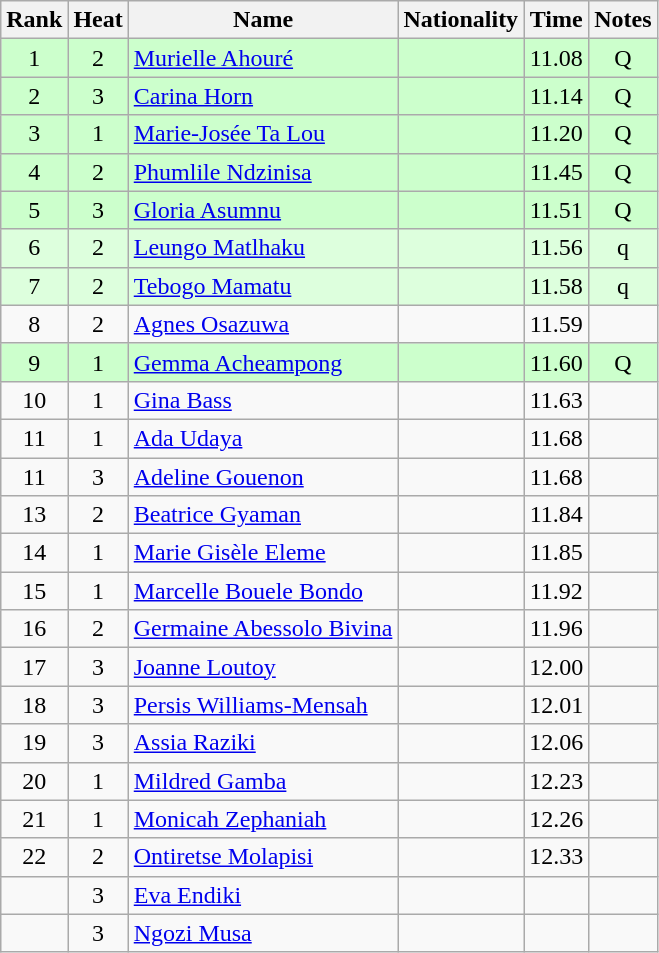<table class="wikitable sortable" style="text-align:center">
<tr>
<th>Rank</th>
<th>Heat</th>
<th>Name</th>
<th>Nationality</th>
<th>Time</th>
<th>Notes</th>
</tr>
<tr bgcolor=ccffcc>
<td>1</td>
<td>2</td>
<td align=left><a href='#'>Murielle Ahouré</a></td>
<td align=left></td>
<td>11.08</td>
<td>Q</td>
</tr>
<tr bgcolor=ccffcc>
<td>2</td>
<td>3</td>
<td align=left><a href='#'>Carina Horn</a></td>
<td align=left></td>
<td>11.14</td>
<td>Q</td>
</tr>
<tr bgcolor=ccffcc>
<td>3</td>
<td>1</td>
<td align=left><a href='#'>Marie-Josée Ta Lou</a></td>
<td align=left></td>
<td>11.20</td>
<td>Q</td>
</tr>
<tr bgcolor=ccffcc>
<td>4</td>
<td>2</td>
<td align=left><a href='#'>Phumlile Ndzinisa</a></td>
<td align=left></td>
<td>11.45</td>
<td>Q</td>
</tr>
<tr bgcolor=ccffcc>
<td>5</td>
<td>3</td>
<td align=left><a href='#'>Gloria Asumnu</a></td>
<td align=left></td>
<td>11.51</td>
<td>Q</td>
</tr>
<tr bgcolor=ddffdd>
<td>6</td>
<td>2</td>
<td align=left><a href='#'>Leungo Matlhaku</a></td>
<td align=left></td>
<td>11.56</td>
<td>q</td>
</tr>
<tr bgcolor=ddffdd>
<td>7</td>
<td>2</td>
<td align=left><a href='#'>Tebogo Mamatu</a></td>
<td align=left></td>
<td>11.58</td>
<td>q</td>
</tr>
<tr>
<td>8</td>
<td>2</td>
<td align=left><a href='#'>Agnes Osazuwa</a></td>
<td align=left></td>
<td>11.59</td>
<td></td>
</tr>
<tr bgcolor=ccffcc>
<td>9</td>
<td>1</td>
<td align=left><a href='#'>Gemma Acheampong</a></td>
<td align=left></td>
<td>11.60</td>
<td>Q</td>
</tr>
<tr>
<td>10</td>
<td>1</td>
<td align=left><a href='#'>Gina Bass</a></td>
<td align=left></td>
<td>11.63</td>
<td></td>
</tr>
<tr>
<td>11</td>
<td>1</td>
<td align=left><a href='#'>Ada Udaya</a></td>
<td align=left></td>
<td>11.68</td>
<td></td>
</tr>
<tr>
<td>11</td>
<td>3</td>
<td align=left><a href='#'>Adeline Gouenon</a></td>
<td align=left></td>
<td>11.68</td>
<td></td>
</tr>
<tr>
<td>13</td>
<td>2</td>
<td align=left><a href='#'>Beatrice Gyaman</a></td>
<td align=left></td>
<td>11.84</td>
<td></td>
</tr>
<tr>
<td>14</td>
<td>1</td>
<td align=left><a href='#'>Marie Gisèle Eleme</a></td>
<td align=left></td>
<td>11.85</td>
<td></td>
</tr>
<tr>
<td>15</td>
<td>1</td>
<td align=left><a href='#'>Marcelle Bouele Bondo</a></td>
<td align=left></td>
<td>11.92</td>
<td></td>
</tr>
<tr>
<td>16</td>
<td>2</td>
<td align=left><a href='#'>Germaine Abessolo Bivina</a></td>
<td align=left></td>
<td>11.96</td>
<td></td>
</tr>
<tr>
<td>17</td>
<td>3</td>
<td align=left><a href='#'>Joanne Loutoy</a></td>
<td align=left></td>
<td>12.00</td>
<td></td>
</tr>
<tr>
<td>18</td>
<td>3</td>
<td align=left><a href='#'>Persis Williams-Mensah</a></td>
<td align=left></td>
<td>12.01</td>
<td></td>
</tr>
<tr>
<td>19</td>
<td>3</td>
<td align=left><a href='#'>Assia Raziki</a></td>
<td align=left></td>
<td>12.06</td>
<td></td>
</tr>
<tr>
<td>20</td>
<td>1</td>
<td align=left><a href='#'>Mildred Gamba</a></td>
<td align=left></td>
<td>12.23</td>
<td></td>
</tr>
<tr>
<td>21</td>
<td>1</td>
<td align=left><a href='#'>Monicah Zephaniah</a></td>
<td align=left></td>
<td>12.26</td>
<td></td>
</tr>
<tr>
<td>22</td>
<td>2</td>
<td align=left><a href='#'>Ontiretse Molapisi</a></td>
<td align=left></td>
<td>12.33</td>
<td></td>
</tr>
<tr>
<td></td>
<td>3</td>
<td align=left><a href='#'>Eva Endiki</a></td>
<td align=left></td>
<td></td>
<td></td>
</tr>
<tr>
<td></td>
<td>3</td>
<td align=left><a href='#'>Ngozi Musa</a></td>
<td align=left></td>
<td></td>
<td></td>
</tr>
</table>
